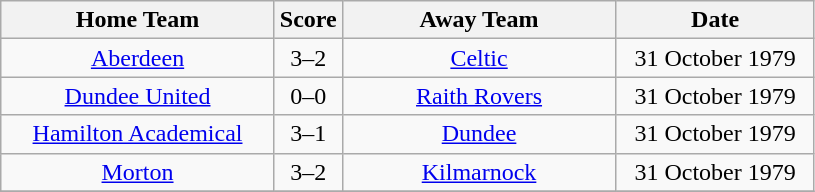<table class="wikitable" style="text-align:center;">
<tr>
<th width=175>Home Team</th>
<th width=20>Score</th>
<th width=175>Away Team</th>
<th width= 125>Date</th>
</tr>
<tr>
<td><a href='#'>Aberdeen</a></td>
<td>3–2</td>
<td><a href='#'>Celtic</a></td>
<td>31 October 1979</td>
</tr>
<tr>
<td><a href='#'>Dundee United</a></td>
<td>0–0</td>
<td><a href='#'>Raith Rovers</a></td>
<td>31 October 1979</td>
</tr>
<tr>
<td><a href='#'>Hamilton Academical</a></td>
<td>3–1</td>
<td><a href='#'>Dundee</a></td>
<td>31 October 1979</td>
</tr>
<tr>
<td><a href='#'>Morton</a></td>
<td>3–2</td>
<td><a href='#'>Kilmarnock</a></td>
<td>31 October 1979</td>
</tr>
<tr>
</tr>
</table>
